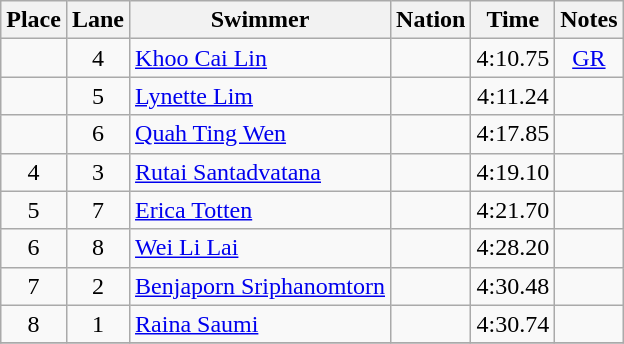<table class="wikitable sortable" style="text-align:center">
<tr>
<th>Place</th>
<th>Lane</th>
<th>Swimmer</th>
<th>Nation</th>
<th>Time</th>
<th>Notes</th>
</tr>
<tr>
<td></td>
<td>4</td>
<td align=left><a href='#'>Khoo Cai Lin</a></td>
<td align=left></td>
<td>4:10.75</td>
<td><a href='#'>GR</a></td>
</tr>
<tr>
<td></td>
<td>5</td>
<td align=left><a href='#'>Lynette Lim</a></td>
<td align=left></td>
<td>4:11.24</td>
<td></td>
</tr>
<tr>
<td></td>
<td>6</td>
<td align=left><a href='#'>Quah Ting Wen</a></td>
<td align=left></td>
<td>4:17.85</td>
<td></td>
</tr>
<tr>
<td>4</td>
<td>3</td>
<td align=left><a href='#'>Rutai Santadvatana</a></td>
<td align=left></td>
<td>4:19.10</td>
<td></td>
</tr>
<tr>
<td>5</td>
<td>7</td>
<td align=left><a href='#'>Erica Totten</a></td>
<td align=left></td>
<td>4:21.70</td>
<td></td>
</tr>
<tr>
<td>6</td>
<td>8</td>
<td align=left><a href='#'>Wei Li Lai</a></td>
<td align=left></td>
<td>4:28.20</td>
<td></td>
</tr>
<tr>
<td>7</td>
<td>2</td>
<td align=left><a href='#'>Benjaporn Sriphanomtorn</a></td>
<td align=left></td>
<td>4:30.48</td>
<td></td>
</tr>
<tr>
<td>8</td>
<td>1</td>
<td align=left><a href='#'>Raina Saumi</a></td>
<td align=left></td>
<td>4:30.74</td>
<td></td>
</tr>
<tr>
</tr>
</table>
